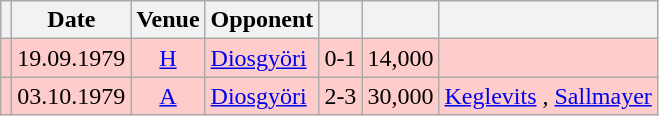<table class="wikitable" Style="text-align: center">
<tr>
<th></th>
<th>Date</th>
<th>Venue</th>
<th>Opponent</th>
<th></th>
<th></th>
<th></th>
</tr>
<tr style="background:#fcc">
<td></td>
<td>19.09.1979</td>
<td><a href='#'>H</a></td>
<td align="left"><a href='#'>Diosgyöri</a> </td>
<td>0-1</td>
<td align="right">14,000</td>
<td align="left"></td>
</tr>
<tr style="background:#fcc">
<td></td>
<td>03.10.1979</td>
<td><a href='#'>A</a></td>
<td align="left"><a href='#'>Diosgyöri</a> </td>
<td>2-3</td>
<td align="right">30,000</td>
<td align="left"><a href='#'>Keglevits</a> , <a href='#'>Sallmayer</a> </td>
</tr>
</table>
